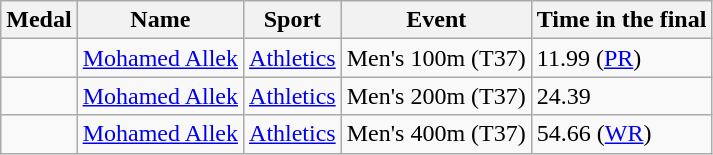<table class="wikitable sortable">
<tr>
<th>Medal</th>
<th>Name</th>
<th>Sport</th>
<th>Event</th>
<th>Time in the final</th>
</tr>
<tr>
<td></td>
<td><a href='#'>Mohamed Allek</a></td>
<td><a href='#'>Athletics</a></td>
<td>Men's 100m (T37)</td>
<td>11.99 (<a href='#'>PR</a>)</td>
</tr>
<tr>
<td></td>
<td><a href='#'>Mohamed Allek</a></td>
<td><a href='#'>Athletics</a></td>
<td>Men's 200m (T37)</td>
<td>24.39</td>
</tr>
<tr>
<td></td>
<td><a href='#'>Mohamed Allek</a></td>
<td><a href='#'>Athletics</a></td>
<td>Men's 400m (T37)</td>
<td>54.66 (<a href='#'>WR</a>)</td>
</tr>
</table>
